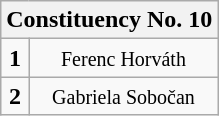<table class="wikitable" style="text-align: center;">
<tr>
<th colspan="13"><strong>Constituency No. 10</strong></th>
</tr>
<tr>
<td style="text-align:center;"><strong>1</strong></td>
<td colspan="12"><small>Ferenc Horváth</small></td>
</tr>
<tr>
<td style="text-align:center;"><strong>2</strong></td>
<td colspan="12"><small>Gabriela Sobočan</small></td>
</tr>
</table>
